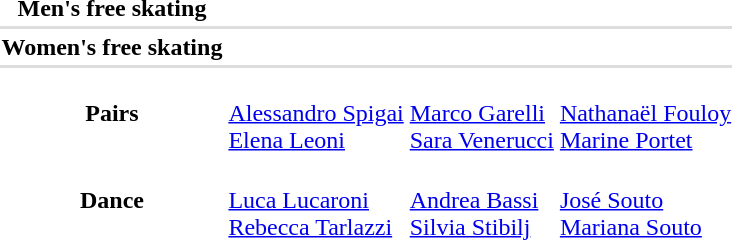<table>
<tr>
<th scope="row">Men's free skating</th>
<td></td>
<td></td>
<td></td>
</tr>
<tr bgcolor=#DDDDDD>
<td colspan=4></td>
</tr>
<tr>
<th scope="row">Women's free skating</th>
<td></td>
<td></td>
<td></td>
</tr>
<tr bgcolor=#DDDDDD>
<td colspan=4></td>
</tr>
<tr>
<th scope="row">Pairs</th>
<td><br><a href='#'>Alessandro Spigai</a><br><a href='#'>Elena Leoni</a></td>
<td><br><a href='#'>Marco Garelli</a><br><a href='#'>Sara Venerucci</a></td>
<td><br><a href='#'>Nathanaël Fouloy</a><br><a href='#'>Marine Portet</a></td>
</tr>
<tr>
<th scope="row">Dance</th>
<td><br><a href='#'>Luca Lucaroni</a><br><a href='#'>Rebecca Tarlazzi</a></td>
<td><br><a href='#'>Andrea Bassi</a><br><a href='#'>Silvia Stibilj</a></td>
<td><br><a href='#'>José Souto</a><br><a href='#'>Mariana Souto</a></td>
</tr>
</table>
